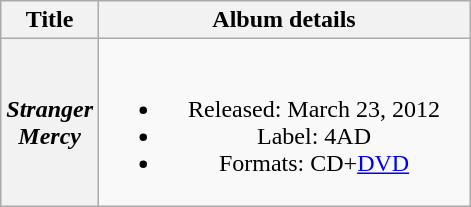<table class="wikitable plainrowheaders" style="text-align:center;">
<tr>
<th scope="col" style="width:33px;">Title</th>
<th scope="col" style="width:240px;">Album details</th>
</tr>
<tr>
<th scope="row"><em>Stranger Mercy</em></th>
<td><br><ul><li>Released: March 23, 2012</li><li>Label: 4AD</li><li>Formats: CD+<a href='#'>DVD</a></li></ul></td>
</tr>
</table>
